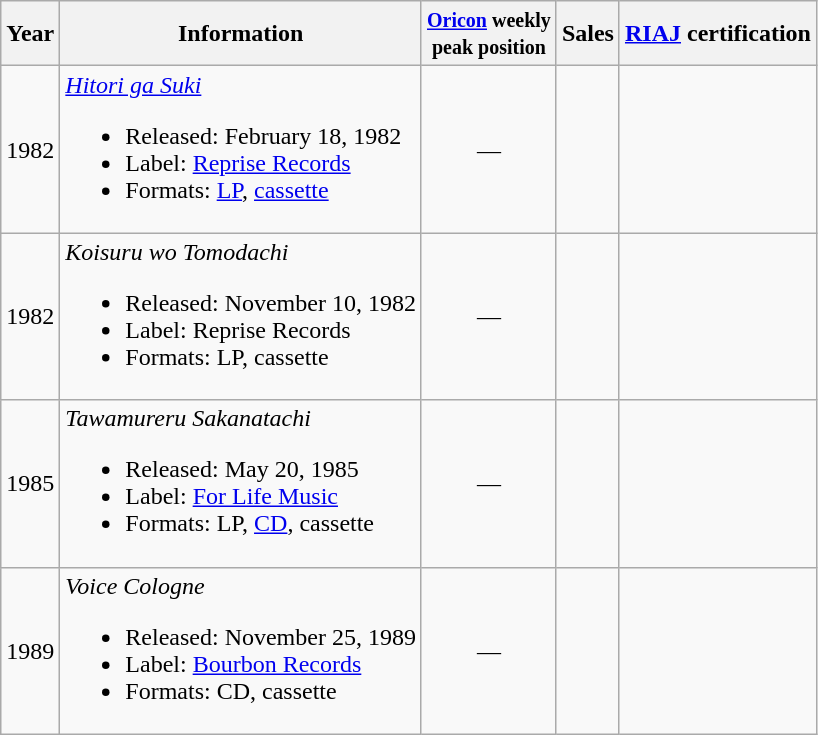<table class="wikitable">
<tr>
<th>Year</th>
<th>Information</th>
<th><small><a href='#'>Oricon</a> weekly<br>peak position</small></th>
<th>Sales<br></th>
<th><a href='#'>RIAJ</a> certification</th>
</tr>
<tr>
<td>1982</td>
<td><em><a href='#'>Hitori ga Suki</a></em><br><ul><li>Released: February 18, 1982</li><li>Label: <a href='#'>Reprise Records</a></li><li>Formats: <a href='#'>LP</a>, <a href='#'>cassette</a></li></ul></td>
<td style="text-align:center;">—</td>
<td align="left"></td>
<td align="left"></td>
</tr>
<tr>
<td>1982</td>
<td><em>Koisuru wo Tomodachi</em><br><ul><li>Released: November 10, 1982</li><li>Label: Reprise Records</li><li>Formats: LP, cassette</li></ul></td>
<td style="text-align:center;">—</td>
<td align="left"></td>
<td align="left"></td>
</tr>
<tr>
<td>1985</td>
<td><em>Tawamureru Sakanatachi</em><br><ul><li>Released: May 20, 1985</li><li>Label: <a href='#'>For Life Music</a></li><li>Formats: LP, <a href='#'>CD</a>, cassette</li></ul></td>
<td style="text-align:center;">—</td>
<td align="left"></td>
<td align="left"></td>
</tr>
<tr>
<td>1989</td>
<td><em>Voice Cologne</em><br><ul><li>Released: November 25, 1989</li><li>Label: <a href='#'>Bourbon Records</a></li><li>Formats: CD, cassette</li></ul></td>
<td style="text-align:center;">—</td>
<td align="left"></td>
<td align="left"></td>
</tr>
</table>
